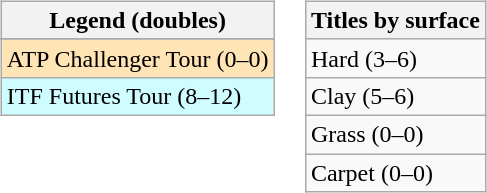<table>
<tr valign=top>
<td><br><table class="wikitable sortable mw-collapsible mw-collapsed">
<tr>
<th>Legend (doubles)</th>
</tr>
<tr bgcolor=e5d1cb>
</tr>
<tr bgcolor=moccasin>
<td>ATP Challenger Tour (0–0)</td>
</tr>
<tr bgcolor=cffcff>
<td>ITF Futures Tour (8–12)</td>
</tr>
</table>
</td>
<td><br><table class="wikitable sortable mw-collapsible mw-collapsed">
<tr>
<th>Titles by surface</th>
</tr>
<tr>
<td>Hard (3–6)</td>
</tr>
<tr>
<td>Clay (5–6)</td>
</tr>
<tr>
<td>Grass (0–0)</td>
</tr>
<tr>
<td>Carpet (0–0)</td>
</tr>
</table>
</td>
</tr>
</table>
